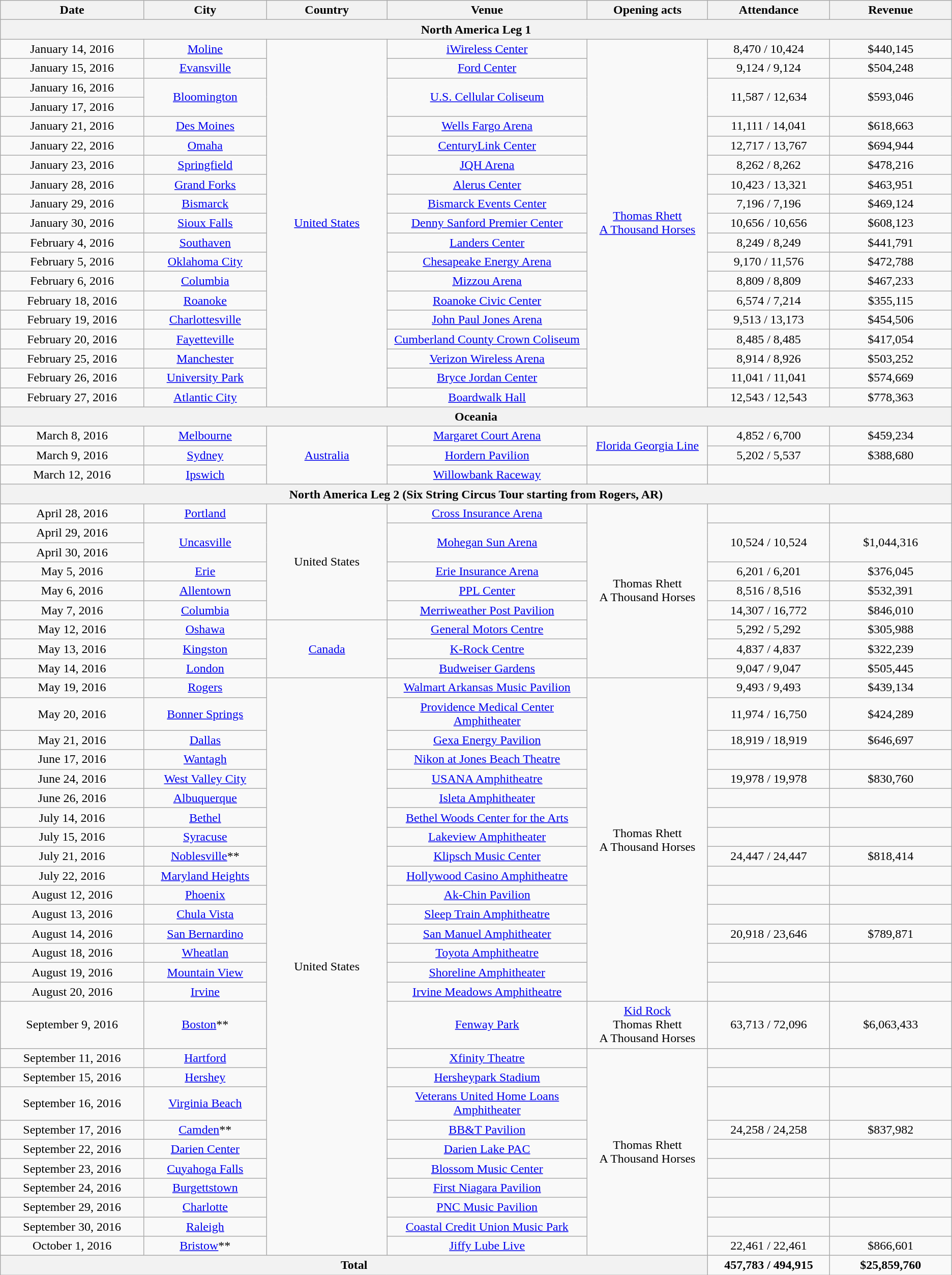<table class="wikitable plainrowheaders" style="text-align:center;">
<tr>
<th scope="col" style="width:12em;">Date</th>
<th scope="col" style="width:10em;">City</th>
<th scope="col" style="width:10em;">Country</th>
<th scope="col" style="width:17em;">Venue</th>
<th scope="col" style="width:10em;">Opening acts</th>
<th scope="col" style="width:10em;">Attendance</th>
<th scope="col" style="width:10em;">Revenue</th>
</tr>
<tr>
<th colspan="7">North America Leg 1</th>
</tr>
<tr>
<td>January 14, 2016</td>
<td><a href='#'>Moline</a></td>
<td rowspan="19"><a href='#'>United States</a></td>
<td><a href='#'>iWireless Center</a></td>
<td rowspan="19"><a href='#'>Thomas Rhett</a><br><a href='#'>A Thousand Horses</a></td>
<td>8,470 / 10,424</td>
<td>$440,145</td>
</tr>
<tr>
<td>January 15, 2016</td>
<td><a href='#'>Evansville</a></td>
<td><a href='#'>Ford Center</a></td>
<td>9,124 / 9,124</td>
<td>$504,248</td>
</tr>
<tr>
<td>January 16, 2016</td>
<td rowspan="2"><a href='#'>Bloomington</a></td>
<td rowspan="2"><a href='#'>U.S. Cellular Coliseum</a></td>
<td rowspan="2">11,587 / 12,634</td>
<td rowspan="2">$593,046</td>
</tr>
<tr>
<td>January 17, 2016</td>
</tr>
<tr>
<td>January 21, 2016</td>
<td><a href='#'>Des Moines</a></td>
<td><a href='#'>Wells Fargo Arena</a></td>
<td>11,111 / 14,041</td>
<td>$618,663</td>
</tr>
<tr>
<td>January 22, 2016</td>
<td><a href='#'>Omaha</a></td>
<td><a href='#'>CenturyLink Center</a></td>
<td>12,717 / 13,767</td>
<td>$694,944</td>
</tr>
<tr>
<td>January 23, 2016</td>
<td><a href='#'>Springfield</a></td>
<td><a href='#'>JQH Arena</a></td>
<td>8,262 / 8,262</td>
<td>$478,216</td>
</tr>
<tr>
<td>January 28, 2016</td>
<td><a href='#'>Grand Forks</a></td>
<td><a href='#'>Alerus Center</a></td>
<td>10,423 / 13,321</td>
<td>$463,951</td>
</tr>
<tr>
<td>January 29, 2016</td>
<td><a href='#'>Bismarck</a></td>
<td><a href='#'>Bismarck Events Center</a></td>
<td>7,196 / 7,196</td>
<td>$469,124</td>
</tr>
<tr>
<td>January 30, 2016</td>
<td><a href='#'>Sioux Falls</a></td>
<td><a href='#'>Denny Sanford Premier Center</a></td>
<td>10,656 / 10,656</td>
<td>$608,123</td>
</tr>
<tr>
<td>February 4, 2016</td>
<td><a href='#'>Southaven</a></td>
<td><a href='#'>Landers Center</a></td>
<td>8,249 / 8,249</td>
<td>$441,791</td>
</tr>
<tr>
<td>February 5, 2016</td>
<td><a href='#'>Oklahoma City</a></td>
<td><a href='#'>Chesapeake Energy Arena</a></td>
<td>9,170 / 11,576</td>
<td>$472,788</td>
</tr>
<tr>
<td>February 6, 2016</td>
<td><a href='#'>Columbia</a></td>
<td><a href='#'>Mizzou Arena</a></td>
<td>8,809 / 8,809</td>
<td>$467,233</td>
</tr>
<tr>
<td>February 18, 2016</td>
<td><a href='#'>Roanoke</a></td>
<td><a href='#'>Roanoke Civic Center</a></td>
<td>6,574 / 7,214</td>
<td>$355,115</td>
</tr>
<tr>
<td>February 19, 2016</td>
<td><a href='#'>Charlottesville</a></td>
<td><a href='#'>John Paul Jones Arena</a></td>
<td>9,513 / 13,173</td>
<td>$454,506</td>
</tr>
<tr>
<td>February 20, 2016</td>
<td><a href='#'>Fayetteville</a></td>
<td><a href='#'>Cumberland County Crown Coliseum</a></td>
<td>8,485 / 8,485</td>
<td>$417,054</td>
</tr>
<tr>
<td>February 25, 2016</td>
<td><a href='#'>Manchester</a></td>
<td><a href='#'>Verizon Wireless Arena</a></td>
<td>8,914 / 8,926</td>
<td>$503,252</td>
</tr>
<tr>
<td>February 26, 2016</td>
<td><a href='#'>University Park</a></td>
<td><a href='#'>Bryce Jordan Center</a></td>
<td>11,041 / 11,041</td>
<td>$574,669</td>
</tr>
<tr>
<td>February 27, 2016</td>
<td><a href='#'>Atlantic City</a></td>
<td><a href='#'>Boardwalk Hall</a></td>
<td>12,543 /  12,543</td>
<td>$778,363</td>
</tr>
<tr>
<th colspan="7">Oceania</th>
</tr>
<tr>
<td>March 8, 2016</td>
<td><a href='#'>Melbourne</a></td>
<td rowspan="3"><a href='#'>Australia</a></td>
<td><a href='#'>Margaret Court Arena</a></td>
<td rowspan="2"><a href='#'>Florida Georgia Line</a></td>
<td>4,852 / 6,700</td>
<td>$459,234</td>
</tr>
<tr>
<td>March 9, 2016</td>
<td><a href='#'>Sydney</a></td>
<td><a href='#'>Hordern Pavilion</a></td>
<td>5,202 / 5,537</td>
<td>$388,680</td>
</tr>
<tr>
<td>March 12, 2016</td>
<td><a href='#'>Ipswich</a></td>
<td><a href='#'>Willowbank Raceway</a></td>
<td></td>
<td></td>
<td></td>
</tr>
<tr>
<th colspan="7">North America Leg 2 (Six String Circus Tour starting from Rogers, AR)</th>
</tr>
<tr>
<td>April 28, 2016</td>
<td><a href='#'>Portland</a></td>
<td rowspan="6">United States</td>
<td><a href='#'>Cross Insurance Arena</a></td>
<td rowspan="9">Thomas Rhett<br>A Thousand Horses</td>
<td></td>
<td></td>
</tr>
<tr>
<td>April 29, 2016</td>
<td rowspan="2"><a href='#'>Uncasville</a></td>
<td rowspan="2"><a href='#'>Mohegan Sun Arena</a></td>
<td rowspan="2">10,524 / 10,524</td>
<td rowspan="2">$1,044,316</td>
</tr>
<tr>
<td>April 30, 2016</td>
</tr>
<tr>
<td>May 5, 2016</td>
<td><a href='#'>Erie</a></td>
<td><a href='#'>Erie Insurance Arena</a></td>
<td>6,201 / 6,201</td>
<td>$376,045</td>
</tr>
<tr>
<td>May 6, 2016</td>
<td><a href='#'>Allentown</a></td>
<td><a href='#'>PPL Center</a></td>
<td>8,516 / 8,516</td>
<td>$532,391</td>
</tr>
<tr>
<td>May 7, 2016</td>
<td><a href='#'>Columbia</a></td>
<td><a href='#'>Merriweather Post Pavilion</a></td>
<td>14,307 / 16,772</td>
<td>$846,010</td>
</tr>
<tr>
<td>May 12, 2016</td>
<td><a href='#'>Oshawa</a></td>
<td rowspan="3"><a href='#'>Canada</a></td>
<td><a href='#'>General Motors Centre</a></td>
<td>5,292 / 5,292</td>
<td>$305,988</td>
</tr>
<tr>
<td>May 13, 2016</td>
<td><a href='#'>Kingston</a></td>
<td><a href='#'>K-Rock Centre</a></td>
<td>4,837 / 4,837</td>
<td>$322,239</td>
</tr>
<tr>
<td>May 14, 2016</td>
<td><a href='#'>London</a></td>
<td><a href='#'>Budweiser Gardens</a></td>
<td>9,047 / 9,047</td>
<td>$505,445</td>
</tr>
<tr>
<td>May 19, 2016</td>
<td><a href='#'>Rogers</a></td>
<td rowspan="27">United States</td>
<td><a href='#'>Walmart Arkansas Music Pavilion</a></td>
<td rowspan="16">Thomas Rhett<br>A Thousand Horses</td>
<td>9,493 / 9,493</td>
<td>$439,134</td>
</tr>
<tr>
<td>May 20, 2016</td>
<td><a href='#'>Bonner Springs</a></td>
<td><a href='#'>Providence Medical Center Amphitheater</a></td>
<td>11,974 / 16,750</td>
<td>$424,289</td>
</tr>
<tr>
<td>May 21, 2016</td>
<td><a href='#'>Dallas</a></td>
<td><a href='#'>Gexa Energy Pavilion</a></td>
<td>18,919 / 18,919</td>
<td>$646,697</td>
</tr>
<tr>
<td>June 17, 2016</td>
<td><a href='#'>Wantagh</a></td>
<td><a href='#'>Nikon at Jones Beach Theatre</a></td>
<td></td>
<td></td>
</tr>
<tr>
<td>June 24, 2016</td>
<td><a href='#'>West Valley City</a></td>
<td><a href='#'>USANA Amphitheatre</a></td>
<td>19,978 / 19,978</td>
<td>$830,760</td>
</tr>
<tr>
<td>June 26, 2016</td>
<td><a href='#'>Albuquerque</a></td>
<td><a href='#'>Isleta Amphitheater</a></td>
<td></td>
<td></td>
</tr>
<tr>
<td>July 14, 2016</td>
<td><a href='#'>Bethel</a></td>
<td><a href='#'>Bethel Woods Center for the Arts</a></td>
<td></td>
<td></td>
</tr>
<tr>
<td>July 15, 2016</td>
<td><a href='#'>Syracuse</a></td>
<td><a href='#'>Lakeview Amphitheater</a></td>
<td></td>
<td></td>
</tr>
<tr>
<td>July 21, 2016</td>
<td><a href='#'>Noblesville</a>**</td>
<td><a href='#'>Klipsch Music Center</a></td>
<td>24,447 / 24,447</td>
<td>$818,414</td>
</tr>
<tr>
<td>July 22, 2016</td>
<td><a href='#'>Maryland Heights</a></td>
<td><a href='#'>Hollywood Casino Amphitheatre</a></td>
<td></td>
<td></td>
</tr>
<tr>
<td>August 12, 2016</td>
<td><a href='#'>Phoenix</a></td>
<td><a href='#'>Ak-Chin Pavilion</a></td>
<td></td>
<td></td>
</tr>
<tr>
<td>August 13, 2016</td>
<td><a href='#'>Chula Vista</a></td>
<td><a href='#'>Sleep Train Amphitheatre</a></td>
<td></td>
<td></td>
</tr>
<tr>
<td>August 14, 2016</td>
<td><a href='#'>San Bernardino</a></td>
<td><a href='#'>San Manuel Amphitheater</a></td>
<td>20,918 / 23,646</td>
<td>$789,871</td>
</tr>
<tr>
<td>August 18, 2016</td>
<td><a href='#'>Wheatlan</a></td>
<td><a href='#'>Toyota Amphitheatre</a></td>
<td></td>
<td></td>
</tr>
<tr>
<td>August 19, 2016</td>
<td><a href='#'>Mountain View</a></td>
<td><a href='#'>Shoreline Amphitheater</a></td>
<td></td>
<td></td>
</tr>
<tr>
<td>August 20, 2016</td>
<td><a href='#'>Irvine</a></td>
<td><a href='#'>Irvine Meadows Amphitheatre</a></td>
<td></td>
<td></td>
</tr>
<tr>
<td>September 9, 2016</td>
<td><a href='#'>Boston</a>**</td>
<td><a href='#'>Fenway Park</a></td>
<td><a href='#'>Kid Rock</a><br>Thomas Rhett<br>A Thousand Horses</td>
<td>63,713 / 72,096</td>
<td>$6,063,433</td>
</tr>
<tr>
<td>September 11, 2016</td>
<td><a href='#'>Hartford</a></td>
<td><a href='#'>Xfinity Theatre</a></td>
<td rowspan="10">Thomas Rhett<br>A Thousand Horses</td>
<td></td>
<td></td>
</tr>
<tr>
<td>September 15, 2016</td>
<td><a href='#'>Hershey</a></td>
<td><a href='#'>Hersheypark Stadium</a></td>
<td></td>
<td></td>
</tr>
<tr>
<td>September 16, 2016</td>
<td><a href='#'>Virginia Beach</a></td>
<td><a href='#'>Veterans United Home Loans Amphitheater</a></td>
<td></td>
<td></td>
</tr>
<tr>
<td>September 17, 2016</td>
<td><a href='#'>Camden</a>**</td>
<td><a href='#'>BB&T Pavilion</a></td>
<td>24,258 / 24,258</td>
<td>$837,982</td>
</tr>
<tr>
<td>September 22, 2016</td>
<td><a href='#'>Darien Center</a></td>
<td><a href='#'>Darien Lake PAC</a></td>
<td></td>
<td></td>
</tr>
<tr>
<td>September 23, 2016</td>
<td><a href='#'>Cuyahoga Falls</a></td>
<td><a href='#'>Blossom Music Center</a></td>
<td></td>
<td></td>
</tr>
<tr>
<td>September 24, 2016</td>
<td><a href='#'>Burgettstown</a></td>
<td><a href='#'>First Niagara Pavilion</a></td>
<td></td>
<td></td>
</tr>
<tr>
<td>September 29, 2016</td>
<td><a href='#'>Charlotte</a></td>
<td><a href='#'>PNC Music Pavilion</a></td>
<td></td>
<td></td>
</tr>
<tr>
<td>September 30, 2016</td>
<td><a href='#'>Raleigh</a></td>
<td><a href='#'>Coastal Credit Union Music Park</a></td>
<td></td>
<td></td>
</tr>
<tr>
<td>October 1, 2016</td>
<td><a href='#'>Bristow</a>**</td>
<td><a href='#'>Jiffy Lube Live</a></td>
<td>22,461 / 22,461</td>
<td>$866,601</td>
</tr>
<tr>
<th colspan="5">Total</th>
<td><strong>457,783 / 494,915</strong></td>
<td><strong>$25,859,760</strong></td>
</tr>
</table>
